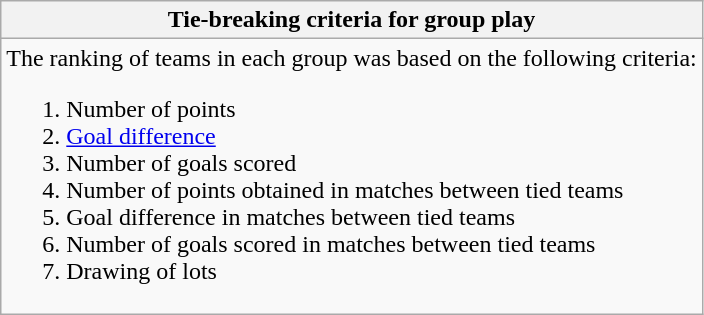<table class="wikitable collapsible collapsed">
<tr>
<th>Tie-breaking criteria for group play</th>
</tr>
<tr>
<td>The ranking of teams in each group was based on the following criteria:<br><ol><li>Number of points</li><li><a href='#'>Goal difference</a></li><li>Number of goals scored</li><li>Number of points obtained in matches between tied teams</li><li>Goal difference in matches between tied teams</li><li>Number of goals scored in matches between tied teams</li><li>Drawing of lots</li></ol></td>
</tr>
</table>
